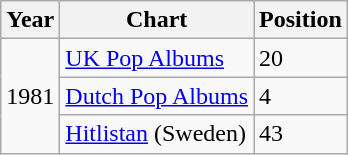<table class="wikitable sortable">
<tr>
<th align="left">Year</th>
<th align="left">Chart</th>
<th align="left">Position</th>
</tr>
<tr>
<td rowspan="3">1981</td>
<td><a href='#'>UK Pop Albums</a></td>
<td>20</td>
</tr>
<tr>
<td><a href='#'>Dutch Pop Albums</a></td>
<td>4</td>
</tr>
<tr>
<td><a href='#'>Hitlistan</a> (Sweden)</td>
<td>43</td>
</tr>
</table>
